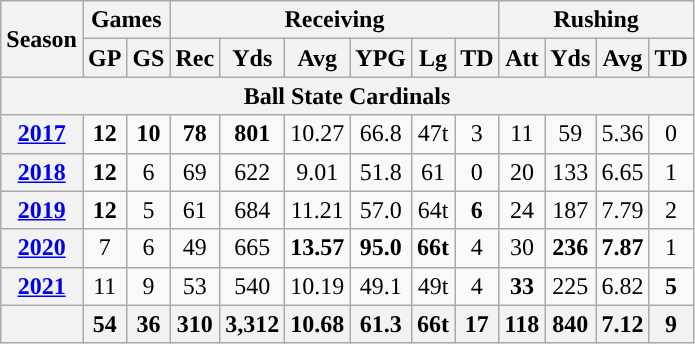<table class="wikitable" style="text-align:center;">
<tr>
<th rowspan="2">Season</th>
<th colspan="2">Games</th>
<th colspan="6">Receiving</th>
<th colspan="5">Rushing</th>
</tr>
<tr>
<th>GP</th>
<th>GS</th>
<th>Rec</th>
<th>Yds</th>
<th>Avg</th>
<th>YPG</th>
<th>Lg</th>
<th>TD</th>
<th>Att</th>
<th>Yds</th>
<th>Avg</th>
<th>TD</th>
</tr>
<tr>
<th colspan="15">Ball State Cardinals</th>
</tr>
<tr>
<th><a href='#'>2017</a></th>
<td><strong>12</strong></td>
<td><strong>10</strong></td>
<td><strong>78</strong></td>
<td><strong>801</strong></td>
<td>10.27</td>
<td>66.8</td>
<td>47t</td>
<td>3</td>
<td>11</td>
<td>59</td>
<td>5.36</td>
<td>0</td>
</tr>
<tr>
<th><a href='#'>2018</a></th>
<td><strong>12</strong></td>
<td>6</td>
<td>69</td>
<td>622</td>
<td>9.01</td>
<td>51.8</td>
<td>61</td>
<td>0</td>
<td>20</td>
<td>133</td>
<td>6.65</td>
<td>1</td>
</tr>
<tr>
<th><a href='#'>2019</a></th>
<td><strong>12</strong></td>
<td>5</td>
<td>61</td>
<td>684</td>
<td>11.21</td>
<td>57.0</td>
<td>64t</td>
<td><strong>6</strong></td>
<td>24</td>
<td>187</td>
<td>7.79</td>
<td>2</td>
</tr>
<tr>
<th><a href='#'>2020</a></th>
<td>7</td>
<td>6</td>
<td>49</td>
<td>665</td>
<td><strong>13.57</strong></td>
<td><strong>95.0</strong></td>
<td><strong>66t</strong></td>
<td>4</td>
<td>30</td>
<td><strong>236</strong></td>
<td><strong>7.87</strong></td>
<td>1</td>
</tr>
<tr>
<th><a href='#'>2021</a></th>
<td>11</td>
<td>9</td>
<td>53</td>
<td>540</td>
<td>10.19</td>
<td>49.1</td>
<td>49t</td>
<td>4</td>
<td><strong>33</strong></td>
<td>225</td>
<td>6.82</td>
<td><strong>5</strong></td>
</tr>
<tr>
<th></th>
<th>54</th>
<th>36</th>
<th>310</th>
<th>3,312</th>
<th>10.68</th>
<th>61.3</th>
<th>66t</th>
<th>17</th>
<th>118</th>
<th>840</th>
<th>7.12</th>
<th>9</th>
</tr>
</table>
